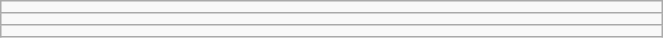<table class="wikitable" style=" text-align:center; font-size:110%;" width="35%">
<tr>
<td></td>
</tr>
<tr>
<td></td>
</tr>
<tr>
<td></td>
</tr>
</table>
